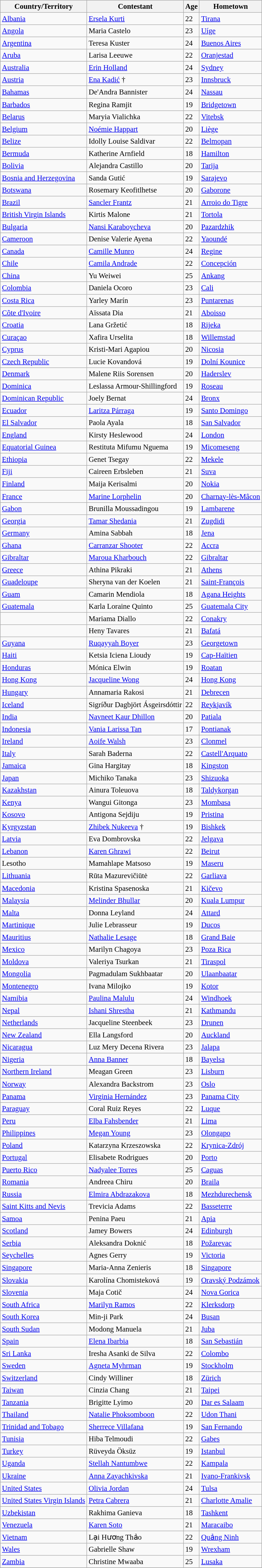<table class="wikitable sortable" style="font-size:95%;">
<tr>
<th>Country/Territory</th>
<th>Contestant</th>
<th>Age</th>
<th>Hometown</th>
</tr>
<tr>
<td> <a href='#'>Albania</a></td>
<td><a href='#'>Ersela Kurti</a></td>
<td>22</td>
<td><a href='#'>Tirana</a></td>
</tr>
<tr>
<td> <a href='#'>Angola</a></td>
<td>Maria Castelo</td>
<td>23</td>
<td><a href='#'>Uíge</a></td>
</tr>
<tr>
<td> <a href='#'>Argentina</a></td>
<td>Teresa Kuster</td>
<td>24</td>
<td><a href='#'>Buenos Aires</a></td>
</tr>
<tr>
<td> <a href='#'>Aruba</a></td>
<td>Larisa Leeuwe</td>
<td>22</td>
<td><a href='#'>Oranjestad</a></td>
</tr>
<tr>
<td> <a href='#'>Australia</a></td>
<td><a href='#'>Erin Holland</a></td>
<td>24</td>
<td><a href='#'>Sydney</a></td>
</tr>
<tr>
<td> <a href='#'>Austria</a></td>
<td><a href='#'>Ena Kadić</a> †</td>
<td>23</td>
<td><a href='#'>Innsbruck</a></td>
</tr>
<tr>
<td> <a href='#'>Bahamas</a></td>
<td>De'Andra Bannister</td>
<td>24</td>
<td><a href='#'>Nassau</a></td>
</tr>
<tr>
<td> <a href='#'>Barbados</a></td>
<td>Regina Ramjit</td>
<td>19</td>
<td><a href='#'>Bridgetown</a></td>
</tr>
<tr>
<td> <a href='#'>Belarus</a></td>
<td>Maryia Vialichka</td>
<td>22</td>
<td><a href='#'>Vitebsk</a></td>
</tr>
<tr>
<td> <a href='#'>Belgium</a></td>
<td><a href='#'>Noémie Happart</a></td>
<td>20</td>
<td><a href='#'>Liège</a></td>
</tr>
<tr>
<td> <a href='#'>Belize</a></td>
<td>Idolly Louise Saldivar</td>
<td>22</td>
<td><a href='#'>Belmopan</a></td>
</tr>
<tr>
<td> <a href='#'>Bermuda</a></td>
<td>Katherine Arnfield</td>
<td>18</td>
<td><a href='#'>Hamilton</a></td>
</tr>
<tr>
<td> <a href='#'>Bolivia</a></td>
<td>Alejandra Castillo</td>
<td>20</td>
<td><a href='#'>Tarija</a></td>
</tr>
<tr>
<td> <a href='#'>Bosnia and Herzegovina</a></td>
<td>Sanda Gutić</td>
<td>19</td>
<td><a href='#'>Sarajevo</a></td>
</tr>
<tr>
<td> <a href='#'>Botswana</a></td>
<td>Rosemary Keofitlhetse</td>
<td>20</td>
<td><a href='#'>Gaborone</a></td>
</tr>
<tr>
<td> <a href='#'>Brazil</a></td>
<td><a href='#'>Sancler Frantz</a></td>
<td>21</td>
<td><a href='#'>Arroio do Tigre</a></td>
</tr>
<tr>
<td> <a href='#'>British Virgin Islands</a></td>
<td>Kirtis Malone</td>
<td>21</td>
<td><a href='#'>Tortola</a></td>
</tr>
<tr>
<td> <a href='#'>Bulgaria</a></td>
<td><a href='#'>Nansi Karaboycheva</a></td>
<td>20</td>
<td><a href='#'>Pazardzhik</a></td>
</tr>
<tr>
<td> <a href='#'>Cameroon</a></td>
<td>Denise Valerie Ayena</td>
<td>22</td>
<td><a href='#'>Yaoundé</a></td>
</tr>
<tr>
<td> <a href='#'>Canada</a></td>
<td><a href='#'>Camille Munro</a></td>
<td>24</td>
<td><a href='#'>Regine</a></td>
</tr>
<tr>
<td> <a href='#'>Chile</a></td>
<td><a href='#'>Camila Andrade</a></td>
<td>22</td>
<td><a href='#'>Concepción</a></td>
</tr>
<tr>
<td> <a href='#'>China</a></td>
<td>Yu Weiwei</td>
<td>25</td>
<td><a href='#'>Ankang</a></td>
</tr>
<tr>
<td> <a href='#'>Colombia</a></td>
<td>Daniela Ocoro</td>
<td>23</td>
<td><a href='#'>Cali</a></td>
</tr>
<tr>
<td> <a href='#'>Costa Rica</a></td>
<td>Yarley Marín</td>
<td>23</td>
<td><a href='#'>Puntarenas</a></td>
</tr>
<tr>
<td> <a href='#'>Côte d'Ivoire</a></td>
<td>Aïssata Dia</td>
<td>21</td>
<td><a href='#'>Aboisso</a></td>
</tr>
<tr>
<td> <a href='#'>Croatia</a></td>
<td>Lana Gržetić</td>
<td>18</td>
<td><a href='#'>Rijeka</a></td>
</tr>
<tr>
<td> <a href='#'>Curaçao</a></td>
<td>Xafira Urselita</td>
<td>18</td>
<td><a href='#'>Willemstad</a></td>
</tr>
<tr>
<td> <a href='#'>Cyprus</a></td>
<td>Kristi-Mari Agapiou</td>
<td>20</td>
<td><a href='#'>Nicosia</a></td>
</tr>
<tr>
<td> <a href='#'>Czech Republic</a></td>
<td>Lucie Kovandová</td>
<td>19</td>
<td><a href='#'>Dolní Kounice</a></td>
</tr>
<tr>
<td> <a href='#'>Denmark</a></td>
<td>Malene Riis Sorensen</td>
<td>20</td>
<td><a href='#'>Haderslev</a></td>
</tr>
<tr>
<td> <a href='#'>Dominica</a></td>
<td>Leslassa Armour-Shillingford</td>
<td>19</td>
<td><a href='#'>Roseau</a></td>
</tr>
<tr>
<td> <a href='#'>Dominican Republic</a></td>
<td>Joely Bernat</td>
<td>24</td>
<td><a href='#'>Bronx</a></td>
</tr>
<tr>
<td> <a href='#'>Ecuador</a></td>
<td><a href='#'>Laritza Párraga</a></td>
<td>19</td>
<td><a href='#'>Santo Domingo</a></td>
</tr>
<tr>
<td> <a href='#'>El Salvador</a></td>
<td>Paola Ayala</td>
<td>18</td>
<td><a href='#'>San Salvador</a></td>
</tr>
<tr>
<td> <a href='#'>England</a></td>
<td>Kirsty Heslewood</td>
<td>24</td>
<td><a href='#'>London</a></td>
</tr>
<tr>
<td> <a href='#'>Equatorial Guinea</a></td>
<td>Restituta Mifumu Nguema</td>
<td>19</td>
<td><a href='#'>Micomeseng</a></td>
</tr>
<tr>
<td> <a href='#'>Ethiopia</a></td>
<td>Genet Tsegay</td>
<td>22</td>
<td><a href='#'>Mekele</a></td>
</tr>
<tr>
<td> <a href='#'>Fiji</a></td>
<td>Caireen Erbsleben</td>
<td>21</td>
<td><a href='#'>Suva</a></td>
</tr>
<tr>
<td> <a href='#'>Finland</a></td>
<td>Maija Kerisalmi</td>
<td>20</td>
<td><a href='#'>Nokia</a></td>
</tr>
<tr>
<td> <a href='#'>France</a></td>
<td><a href='#'>Marine Lorphelin</a></td>
<td>20</td>
<td><a href='#'>Charnay-lès-Mâcon</a></td>
</tr>
<tr>
<td> <a href='#'>Gabon</a></td>
<td>Brunilla Moussadingou</td>
<td>19</td>
<td><a href='#'>Lambarene</a></td>
</tr>
<tr>
<td> <a href='#'>Georgia</a></td>
<td><a href='#'>Tamar Shedania</a></td>
<td>21</td>
<td><a href='#'>Zugdidi</a></td>
</tr>
<tr>
<td> <a href='#'>Germany</a></td>
<td>Amina Sabbah</td>
<td>18</td>
<td><a href='#'>Jena</a></td>
</tr>
<tr>
<td> <a href='#'>Ghana</a></td>
<td><a href='#'>Carranzar Shooter</a></td>
<td>22</td>
<td><a href='#'>Accra</a></td>
</tr>
<tr>
<td> <a href='#'>Gibraltar</a></td>
<td><a href='#'>Maroua Kharbouch</a></td>
<td>22</td>
<td><a href='#'>Gibraltar</a></td>
</tr>
<tr>
<td> <a href='#'>Greece</a></td>
<td>Athina Pikraki</td>
<td>21</td>
<td><a href='#'>Athens</a></td>
</tr>
<tr>
<td> <a href='#'>Guadeloupe</a></td>
<td>Sheryna van der Koelen</td>
<td>21</td>
<td><a href='#'>Saint-François</a></td>
</tr>
<tr>
<td> <a href='#'>Guam</a></td>
<td>Camarin Mendiola</td>
<td>18</td>
<td><a href='#'>Agana Heights</a></td>
</tr>
<tr>
<td> <a href='#'>Guatemala</a></td>
<td>Karla Loraine Quinto</td>
<td>25</td>
<td><a href='#'>Guatemala City</a></td>
</tr>
<tr>
<td></td>
<td>Mariama Diallo</td>
<td>22</td>
<td><a href='#'>Conakry</a></td>
</tr>
<tr>
<td></td>
<td>Heny Tavares</td>
<td>21</td>
<td><a href='#'>Bafatá</a></td>
</tr>
<tr>
<td> <a href='#'>Guyana</a></td>
<td><a href='#'>Ruqayyah Boyer</a></td>
<td>23</td>
<td><a href='#'>Georgetown</a></td>
</tr>
<tr>
<td> <a href='#'>Haiti</a></td>
<td>Ketsia Iciena Lioudy</td>
<td>19</td>
<td><a href='#'>Cap-Haïtien</a></td>
</tr>
<tr>
<td> <a href='#'>Honduras</a></td>
<td>Mónica Elwin</td>
<td>19</td>
<td><a href='#'>Roatan</a></td>
</tr>
<tr>
<td> <a href='#'>Hong Kong</a></td>
<td><a href='#'>Jacqueline Wong</a></td>
<td>24</td>
<td><a href='#'>Hong Kong</a></td>
</tr>
<tr>
<td> <a href='#'>Hungary</a></td>
<td>Annamaria Rakosi</td>
<td>21</td>
<td><a href='#'>Debrecen</a></td>
</tr>
<tr>
<td> <a href='#'>Iceland</a></td>
<td>Sigríður Dagbjört Ásgeirsdóttir</td>
<td>22</td>
<td><a href='#'>Reykjavík</a></td>
</tr>
<tr>
<td> <a href='#'>India</a></td>
<td><a href='#'>Navneet Kaur Dhillon</a></td>
<td>20</td>
<td><a href='#'>Patiala</a></td>
</tr>
<tr>
<td> <a href='#'>Indonesia</a></td>
<td><a href='#'>Vania Larissa Tan</a></td>
<td>17</td>
<td><a href='#'>Pontianak</a></td>
</tr>
<tr>
<td> <a href='#'>Ireland</a></td>
<td><a href='#'>Aoife Walsh</a></td>
<td>23</td>
<td><a href='#'>Clonmel</a></td>
</tr>
<tr>
<td> <a href='#'>Italy</a></td>
<td>Sarah Baderna</td>
<td>22</td>
<td><a href='#'>Castell'Arquato</a></td>
</tr>
<tr>
<td> <a href='#'>Jamaica</a></td>
<td>Gina Hargitay</td>
<td>18</td>
<td><a href='#'>Kingston</a></td>
</tr>
<tr>
<td> <a href='#'>Japan</a></td>
<td>Michiko Tanaka</td>
<td>23</td>
<td><a href='#'>Shizuoka</a></td>
</tr>
<tr>
<td> <a href='#'>Kazakhstan</a></td>
<td>Ainura Toleuova</td>
<td>18</td>
<td><a href='#'>Taldykorgan</a></td>
</tr>
<tr>
<td> <a href='#'>Kenya</a></td>
<td>Wangui Gitonga</td>
<td>23</td>
<td><a href='#'>Mombasa</a></td>
</tr>
<tr>
<td> <a href='#'>Kosovo</a></td>
<td>Antigona Sejdiju</td>
<td>19</td>
<td><a href='#'>Pristina</a></td>
</tr>
<tr>
<td> <a href='#'>Kyrgyzstan</a></td>
<td><a href='#'>Zhibek Nukeeva</a> †</td>
<td>19</td>
<td><a href='#'>Bishkek</a></td>
</tr>
<tr>
<td> <a href='#'>Latvia</a></td>
<td>Eva Dombrovska</td>
<td>22</td>
<td><a href='#'>Jelgava</a></td>
</tr>
<tr>
<td> <a href='#'>Lebanon</a></td>
<td><a href='#'>Karen Ghrawi</a></td>
<td>22</td>
<td><a href='#'>Beirut</a></td>
</tr>
<tr>
<td> Lesotho</td>
<td>Mamahlape Matsoso</td>
<td>19</td>
<td><a href='#'>Maseru</a></td>
</tr>
<tr>
<td> <a href='#'>Lithuania</a></td>
<td>Rūta Mazurevičiūtė</td>
<td>22</td>
<td><a href='#'>Garliava</a></td>
</tr>
<tr>
<td> <a href='#'>Macedonia</a></td>
<td>Kristina Spasenoska</td>
<td>21</td>
<td><a href='#'>Kičevo</a></td>
</tr>
<tr>
<td> <a href='#'>Malaysia</a></td>
<td><a href='#'>Melinder Bhullar</a></td>
<td>20</td>
<td><a href='#'>Kuala Lumpur</a></td>
</tr>
<tr>
<td> <a href='#'>Malta</a></td>
<td>Donna Leyland</td>
<td>24</td>
<td><a href='#'>Attard</a></td>
</tr>
<tr>
<td> <a href='#'>Martinique</a></td>
<td>Julie Lebrasseur</td>
<td>19</td>
<td><a href='#'>Ducos</a></td>
</tr>
<tr>
<td> <a href='#'>Mauritius</a></td>
<td><a href='#'>Nathalie Lesage</a></td>
<td>18</td>
<td><a href='#'>Grand Baie</a></td>
</tr>
<tr>
<td> <a href='#'>Mexico</a></td>
<td>Marilyn Chagoya</td>
<td>23</td>
<td><a href='#'>Poza Rica</a></td>
</tr>
<tr>
<td> <a href='#'>Moldova</a></td>
<td>Valeriya Tsurkan</td>
<td>21</td>
<td><a href='#'>Tiraspol</a></td>
</tr>
<tr>
<td> <a href='#'>Mongolia</a></td>
<td>Pagmadulam Sukhbaatar</td>
<td>20</td>
<td><a href='#'>Ulaanbaatar</a></td>
</tr>
<tr>
<td> <a href='#'>Montenegro</a></td>
<td>Ivana Milojko</td>
<td>19</td>
<td><a href='#'>Kotor</a></td>
</tr>
<tr>
<td> <a href='#'>Namibia</a></td>
<td><a href='#'>Paulina Malulu</a></td>
<td>24</td>
<td><a href='#'>Windhoek</a></td>
</tr>
<tr>
<td> <a href='#'>Nepal</a></td>
<td><a href='#'>Ishani Shrestha</a></td>
<td>21</td>
<td><a href='#'>Kathmandu</a></td>
</tr>
<tr>
<td> <a href='#'>Netherlands</a></td>
<td>Jacqueline Steenbeek</td>
<td>23</td>
<td><a href='#'>Drunen</a></td>
</tr>
<tr>
<td> <a href='#'>New Zealand</a></td>
<td>Ella Langsford</td>
<td>20</td>
<td><a href='#'>Auckland</a></td>
</tr>
<tr>
<td> <a href='#'>Nicaragua</a></td>
<td>Luz Mery Decena Rivera</td>
<td>23</td>
<td><a href='#'>Jalapa</a></td>
</tr>
<tr>
<td> <a href='#'>Nigeria</a></td>
<td><a href='#'>Anna Banner</a></td>
<td>18</td>
<td><a href='#'>Bayelsa</a></td>
</tr>
<tr>
<td> <a href='#'>Northern Ireland</a></td>
<td>Meagan Green</td>
<td>23</td>
<td><a href='#'>Lisburn</a></td>
</tr>
<tr>
<td> <a href='#'>Norway</a></td>
<td>Alexandra Backstrom</td>
<td>23</td>
<td><a href='#'>Oslo</a></td>
</tr>
<tr>
<td> <a href='#'>Panama</a></td>
<td><a href='#'>Virginia Hernández</a></td>
<td>23</td>
<td><a href='#'>Panama City</a></td>
</tr>
<tr>
<td> <a href='#'>Paraguay</a></td>
<td>Coral Ruiz Reyes</td>
<td>22</td>
<td><a href='#'>Luque</a></td>
</tr>
<tr>
<td> <a href='#'>Peru</a></td>
<td><a href='#'>Elba Fahsbender</a></td>
<td>21</td>
<td><a href='#'>Lima</a></td>
</tr>
<tr>
<td> <a href='#'>Philippines</a></td>
<td><a href='#'>Megan Young</a></td>
<td>23</td>
<td><a href='#'>Olongapo</a></td>
</tr>
<tr>
<td> <a href='#'>Poland</a></td>
<td>Katarzyna Krzeszowska</td>
<td>22</td>
<td><a href='#'>Krynica-Zdrój</a></td>
</tr>
<tr>
<td> <a href='#'>Portugal</a></td>
<td>Elisabete Rodrigues</td>
<td>20</td>
<td><a href='#'>Porto</a></td>
</tr>
<tr>
<td> <a href='#'>Puerto Rico</a></td>
<td><a href='#'>Nadyalee Torres</a></td>
<td>25</td>
<td><a href='#'>Caguas</a></td>
</tr>
<tr>
<td> <a href='#'>Romania</a></td>
<td>Andreea Chiru</td>
<td>20</td>
<td><a href='#'>Braila</a></td>
</tr>
<tr>
<td> <a href='#'>Russia</a></td>
<td><a href='#'>Elmira Abdrazakova</a></td>
<td>18</td>
<td><a href='#'>Mezhdurechensk</a></td>
</tr>
<tr>
<td> <a href='#'>Saint Kitts and Nevis</a></td>
<td>Trevicia Adams</td>
<td>22</td>
<td><a href='#'>Basseterre</a></td>
</tr>
<tr>
<td> <a href='#'>Samoa</a></td>
<td>Penina Paeu</td>
<td>21</td>
<td><a href='#'>Apia</a></td>
</tr>
<tr>
<td> <a href='#'>Scotland</a></td>
<td>Jamey Bowers</td>
<td>24</td>
<td><a href='#'>Edinburgh</a></td>
</tr>
<tr>
<td> <a href='#'>Serbia</a></td>
<td>Aleksandra Doknić</td>
<td>18</td>
<td><a href='#'>Požarevac</a></td>
</tr>
<tr>
<td> <a href='#'>Seychelles</a></td>
<td>Agnes Gerry</td>
<td>19</td>
<td><a href='#'>Victoria</a></td>
</tr>
<tr>
<td> <a href='#'>Singapore</a></td>
<td>Maria-Anna Zenieris</td>
<td>18</td>
<td><a href='#'>Singapore</a></td>
</tr>
<tr>
<td> <a href='#'>Slovakia</a></td>
<td>Karolína Chomisteková</td>
<td>19</td>
<td><a href='#'>Oravský Podzámok</a></td>
</tr>
<tr>
<td> <a href='#'>Slovenia</a></td>
<td>Maja Cotič</td>
<td>24</td>
<td><a href='#'>Nova Gorica</a></td>
</tr>
<tr>
<td> <a href='#'>South Africa</a></td>
<td><a href='#'>Marilyn Ramos</a></td>
<td>22</td>
<td><a href='#'>Klerksdorp</a></td>
</tr>
<tr>
<td> <a href='#'>South Korea</a></td>
<td>Min-ji Park</td>
<td>24</td>
<td><a href='#'>Busan</a></td>
</tr>
<tr>
<td> <a href='#'>South Sudan</a></td>
<td>Modong Manuela</td>
<td>21</td>
<td><a href='#'>Juba</a></td>
</tr>
<tr>
<td> <a href='#'>Spain</a></td>
<td><a href='#'>Elena Ibarbia</a></td>
<td>18</td>
<td><a href='#'>San Sebastián</a></td>
</tr>
<tr>
<td> <a href='#'>Sri Lanka</a></td>
<td>Iresha Asanki de Silva</td>
<td>22</td>
<td><a href='#'>Colombo</a></td>
</tr>
<tr>
<td> <a href='#'>Sweden</a></td>
<td><a href='#'>Agneta Myhrman</a></td>
<td>19</td>
<td><a href='#'>Stockholm</a></td>
</tr>
<tr>
<td> <a href='#'>Switzerland</a></td>
<td>Cindy Williner</td>
<td>18</td>
<td><a href='#'>Zürich</a></td>
</tr>
<tr>
<td> <a href='#'>Taiwan</a></td>
<td>Cinzia Chang</td>
<td>21</td>
<td><a href='#'>Taipei</a></td>
</tr>
<tr>
<td> <a href='#'>Tanzania</a></td>
<td>Brigitte Lyimo</td>
<td>20</td>
<td><a href='#'>Dar es Salaam</a></td>
</tr>
<tr>
<td> <a href='#'>Thailand</a></td>
<td><a href='#'>Natalie Phoksomboon</a></td>
<td>22</td>
<td><a href='#'>Udon Thani</a></td>
</tr>
<tr>
<td> <a href='#'>Trinidad and Tobago</a></td>
<td><a href='#'>Sherrece Villafana</a></td>
<td>19</td>
<td><a href='#'>San Fernando</a></td>
</tr>
<tr>
<td> <a href='#'>Tunisia</a></td>
<td>Hiba Telmoudi</td>
<td>22</td>
<td><a href='#'>Gabes</a></td>
</tr>
<tr>
<td> <a href='#'>Turkey</a></td>
<td>Rüveyda Öksüz</td>
<td>19</td>
<td><a href='#'>Istanbul</a></td>
</tr>
<tr>
<td> <a href='#'>Uganda</a></td>
<td><a href='#'>Stellah Nantumbwe</a></td>
<td>22</td>
<td><a href='#'>Kampala</a></td>
</tr>
<tr>
<td> <a href='#'>Ukraine</a></td>
<td><a href='#'>Anna Zayachkivska</a></td>
<td>21</td>
<td><a href='#'>Ivano-Frankivsk</a></td>
</tr>
<tr>
<td> <a href='#'>United States</a></td>
<td><a href='#'>Olivia Jordan</a></td>
<td>24</td>
<td><a href='#'>Tulsa</a></td>
</tr>
<tr>
<td> <a href='#'>United States Virgin Islands</a></td>
<td><a href='#'>Petra Cabrera</a></td>
<td>21</td>
<td><a href='#'>Charlotte Amalie</a></td>
</tr>
<tr>
<td> <a href='#'>Uzbekistan</a></td>
<td>Rakhima Ganieva</td>
<td>18</td>
<td><a href='#'>Tashkent</a></td>
</tr>
<tr>
<td> <a href='#'>Venezuela</a></td>
<td><a href='#'>Karen Soto</a></td>
<td>21</td>
<td><a href='#'>Maracaibo</a></td>
</tr>
<tr>
<td> <a href='#'>Vietnam</a></td>
<td>Lại Hương Thảo</td>
<td>22</td>
<td><a href='#'>Quảng Ninh</a></td>
</tr>
<tr>
<td> <a href='#'>Wales</a></td>
<td>Gabrielle Shaw</td>
<td>19</td>
<td><a href='#'>Wrexham</a></td>
</tr>
<tr>
<td> <a href='#'>Zambia</a></td>
<td>Christine Mwaaba</td>
<td>25</td>
<td><a href='#'>Lusaka</a></td>
</tr>
<tr>
</tr>
</table>
